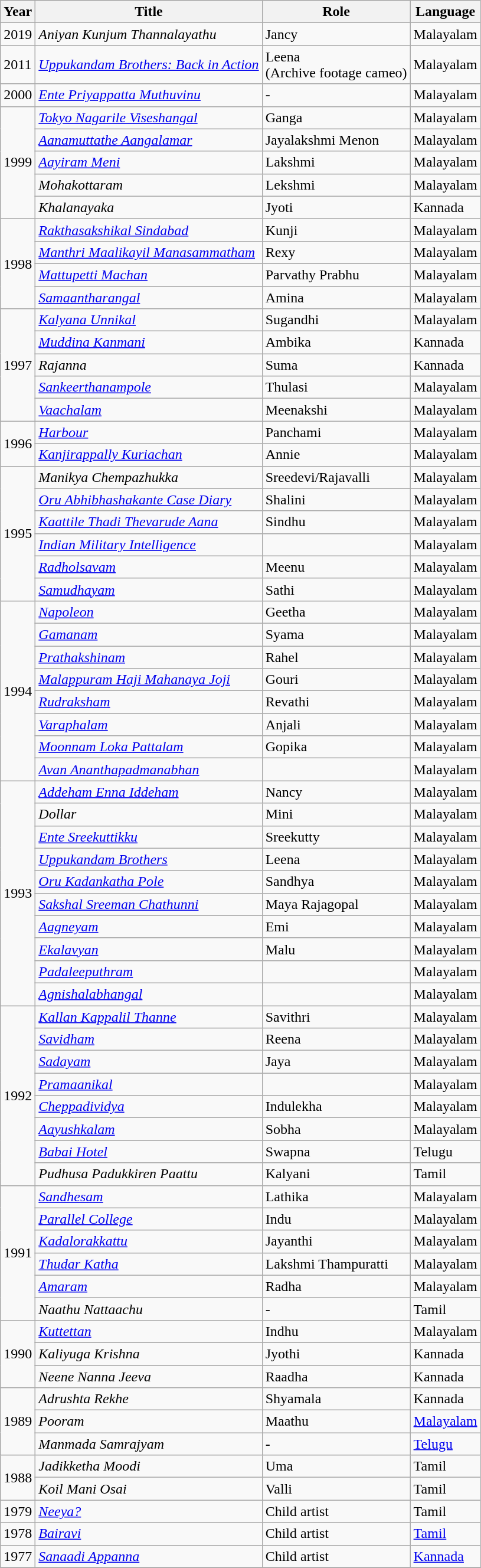<table class="wikitable sortable">
<tr>
<th>Year</th>
<th>Title</th>
<th>Role</th>
<th>Language</th>
</tr>
<tr>
<td>2019</td>
<td><em>Aniyan Kunjum Thannalayathu</em></td>
<td>Jancy</td>
<td>Malayalam</td>
</tr>
<tr>
<td>2011</td>
<td><em><a href='#'>Uppukandam Brothers: Back in Action</a></em></td>
<td>Leena <br>(Archive footage cameo)</td>
<td>Malayalam</td>
</tr>
<tr>
<td>2000</td>
<td><em><a href='#'>Ente Priyappatta Muthuvinu</a></em></td>
<td>-</td>
<td>Malayalam</td>
</tr>
<tr>
<td rowspan=5>1999</td>
<td><em><a href='#'>Tokyo Nagarile Viseshangal</a></em></td>
<td>Ganga</td>
<td>Malayalam</td>
</tr>
<tr>
<td><em><a href='#'>Aanamuttathe Aangalamar</a></em></td>
<td>Jayalakshmi Menon</td>
<td>Malayalam</td>
</tr>
<tr>
<td><em><a href='#'>Aayiram Meni</a></em></td>
<td>Lakshmi</td>
<td>Malayalam</td>
</tr>
<tr>
<td><em>Mohakottaram</em></td>
<td>Lekshmi</td>
<td>Malayalam</td>
</tr>
<tr>
<td><em>Khalanayaka</em></td>
<td>Jyoti</td>
<td>Kannada</td>
</tr>
<tr>
<td rowspan=4>1998</td>
<td><em><a href='#'>Rakthasakshikal Sindabad</a></em></td>
<td>Kunji</td>
<td>Malayalam</td>
</tr>
<tr>
<td><em><a href='#'>Manthri Maalikayil Manasammatham</a></em></td>
<td>Rexy</td>
<td>Malayalam</td>
</tr>
<tr>
<td><em><a href='#'>Mattupetti Machan</a></em></td>
<td>Parvathy Prabhu</td>
<td>Malayalam</td>
</tr>
<tr>
<td><em><a href='#'>Samaantharangal</a></em></td>
<td>Amina</td>
<td>Malayalam</td>
</tr>
<tr>
<td rowspan=5>1997</td>
<td><em><a href='#'>Kalyana Unnikal</a></em></td>
<td>Sugandhi</td>
<td>Malayalam</td>
</tr>
<tr>
<td><em><a href='#'>Muddina Kanmani</a></em></td>
<td>Ambika</td>
<td>Kannada</td>
</tr>
<tr>
<td><em>Rajanna</em></td>
<td>Suma</td>
<td>Kannada</td>
</tr>
<tr>
<td><em><a href='#'>Sankeerthanampole</a></em></td>
<td>Thulasi</td>
<td>Malayalam</td>
</tr>
<tr>
<td><em><a href='#'>Vaachalam</a></em></td>
<td>Meenakshi</td>
<td>Malayalam</td>
</tr>
<tr>
<td rowspan=2>1996</td>
<td><em><a href='#'>Harbour</a></em></td>
<td>Panchami</td>
<td>Malayalam</td>
</tr>
<tr>
<td><em><a href='#'>Kanjirappally Kuriachan</a></em></td>
<td>Annie</td>
<td>Malayalam</td>
</tr>
<tr>
<td rowspan=6>1995</td>
<td><em>Manikya Chempazhukka</em></td>
<td>Sreedevi/Rajavalli</td>
<td>Malayalam</td>
</tr>
<tr>
<td><em><a href='#'>Oru Abhibhashakante Case Diary</a></em></td>
<td>Shalini</td>
<td>Malayalam</td>
</tr>
<tr>
<td><em><a href='#'>Kaattile Thadi Thevarude Aana</a></em></td>
<td>Sindhu</td>
<td>Malayalam</td>
</tr>
<tr>
<td><em><a href='#'>Indian Military Intelligence</a></em></td>
<td></td>
<td>Malayalam</td>
</tr>
<tr>
<td><em><a href='#'>Radholsavam</a></em></td>
<td>Meenu</td>
<td>Malayalam</td>
</tr>
<tr>
<td><em><a href='#'>Samudhayam</a></em></td>
<td>Sathi</td>
<td>Malayalam</td>
</tr>
<tr>
<td rowspan=8>1994</td>
<td><em><a href='#'>Napoleon</a></em></td>
<td>Geetha</td>
<td>Malayalam</td>
</tr>
<tr>
<td><em><a href='#'>Gamanam</a></em></td>
<td>Syama</td>
<td>Malayalam</td>
</tr>
<tr>
<td><em><a href='#'>Prathakshinam</a></em></td>
<td>Rahel</td>
<td>Malayalam</td>
</tr>
<tr>
<td><em><a href='#'>Malappuram Haji Mahanaya Joji</a></em></td>
<td>Gouri</td>
<td>Malayalam</td>
</tr>
<tr>
<td><em><a href='#'>Rudraksham</a></em></td>
<td>Revathi</td>
<td>Malayalam</td>
</tr>
<tr>
<td><em><a href='#'>Varaphalam</a></em></td>
<td>Anjali</td>
<td>Malayalam</td>
</tr>
<tr>
<td><em><a href='#'>Moonnam Loka Pattalam</a></em></td>
<td>Gopika</td>
<td>Malayalam</td>
</tr>
<tr>
<td><em><a href='#'>Avan Ananthapadmanabhan</a></em></td>
<td></td>
<td>Malayalam</td>
</tr>
<tr>
<td rowspan=10>1993</td>
<td><em><a href='#'>Addeham Enna Iddeham</a></em></td>
<td>Nancy</td>
<td>Malayalam</td>
</tr>
<tr>
<td><em>Dollar</em></td>
<td>Mini</td>
<td>Malayalam</td>
</tr>
<tr>
<td><em><a href='#'>Ente Sreekuttikku</a></em></td>
<td>Sreekutty</td>
<td>Malayalam</td>
</tr>
<tr>
<td><em><a href='#'>Uppukandam Brothers</a></em></td>
<td>Leena</td>
<td>Malayalam</td>
</tr>
<tr>
<td><em><a href='#'>Oru Kadankatha Pole</a></em></td>
<td>Sandhya</td>
<td>Malayalam</td>
</tr>
<tr>
<td><em><a href='#'>Sakshal Sreeman Chathunni</a></em></td>
<td>Maya Rajagopal</td>
<td>Malayalam</td>
</tr>
<tr>
<td><em><a href='#'>Aagneyam</a></em></td>
<td>Emi</td>
<td>Malayalam</td>
</tr>
<tr>
<td><em><a href='#'>Ekalavyan</a></em></td>
<td>Malu</td>
<td>Malayalam</td>
</tr>
<tr>
<td><em><a href='#'>Padaleeputhram</a></em></td>
<td></td>
<td>Malayalam</td>
</tr>
<tr>
<td><em><a href='#'>Agnishalabhangal</a></em></td>
<td></td>
<td>Malayalam</td>
</tr>
<tr>
<td rowspan=8>1992</td>
<td><em><a href='#'>Kallan Kappalil Thanne</a></em></td>
<td>Savithri</td>
<td>Malayalam</td>
</tr>
<tr>
<td><em><a href='#'>Savidham</a></em></td>
<td>Reena</td>
<td>Malayalam</td>
</tr>
<tr>
<td><em><a href='#'>Sadayam</a></em></td>
<td>Jaya</td>
<td>Malayalam</td>
</tr>
<tr>
<td><em><a href='#'>Pramaanikal</a></em></td>
<td></td>
<td>Malayalam</td>
</tr>
<tr>
<td><em><a href='#'>Cheppadividya</a></em></td>
<td>Indulekha</td>
<td>Malayalam</td>
</tr>
<tr>
<td><em><a href='#'>Aayushkalam</a></em></td>
<td>Sobha</td>
<td>Malayalam</td>
</tr>
<tr>
<td><em><a href='#'>Babai Hotel</a></em></td>
<td>Swapna</td>
<td>Telugu</td>
</tr>
<tr>
<td><em>Pudhusa Padukkiren Paattu</em></td>
<td>Kalyani</td>
<td>Tamil</td>
</tr>
<tr>
<td rowspan=6>1991</td>
<td><em><a href='#'>Sandhesam</a></em></td>
<td>Lathika</td>
<td>Malayalam</td>
</tr>
<tr>
<td><em><a href='#'>Parallel College</a></em></td>
<td>Indu</td>
<td>Malayalam</td>
</tr>
<tr>
<td><em><a href='#'>Kadalorakkattu</a></em></td>
<td>Jayanthi</td>
<td>Malayalam</td>
</tr>
<tr>
<td><em><a href='#'>Thudar Katha</a></em></td>
<td>Lakshmi Thampuratti</td>
<td>Malayalam</td>
</tr>
<tr>
<td><em><a href='#'>Amaram</a></em></td>
<td>Radha</td>
<td>Malayalam</td>
</tr>
<tr>
<td><em>Naathu Nattaachu</em></td>
<td>-</td>
<td>Tamil</td>
</tr>
<tr>
<td rowspan=3>1990</td>
<td><em><a href='#'>Kuttettan</a></em></td>
<td>Indhu</td>
<td>Malayalam</td>
</tr>
<tr>
<td><em>Kaliyuga Krishna</em></td>
<td>Jyothi</td>
<td>Kannada</td>
</tr>
<tr>
<td><em>Neene Nanna Jeeva</em></td>
<td>Raadha</td>
<td>Kannada</td>
</tr>
<tr>
<td rowspan=3>1989</td>
<td><em>Adrushta Rekhe</em></td>
<td>Shyamala</td>
<td>Kannada</td>
</tr>
<tr>
<td><em>Pooram</em></td>
<td>Maathu</td>
<td><a href='#'>Malayalam</a></td>
</tr>
<tr>
<td><em>Manmada Samrajyam</em></td>
<td>-</td>
<td><a href='#'>Telugu</a></td>
</tr>
<tr>
<td rowspan=2>1988</td>
<td><em>Jadikketha Moodi</em></td>
<td>Uma</td>
<td>Tamil</td>
</tr>
<tr>
<td><em>Koil Mani Osai</em></td>
<td>Valli</td>
<td>Tamil</td>
</tr>
<tr>
<td>1979</td>
<td><em><a href='#'>Neeya?</a></em></td>
<td>Child artist</td>
<td>Tamil</td>
</tr>
<tr>
<td>1978</td>
<td><em><a href='#'>Bairavi</a></em></td>
<td>Child artist</td>
<td><a href='#'>Tamil</a></td>
</tr>
<tr>
<td>1977</td>
<td><em><a href='#'>Sanaadi Appanna</a></em></td>
<td>Child artist</td>
<td><a href='#'>Kannada</a></td>
</tr>
<tr>
</tr>
</table>
